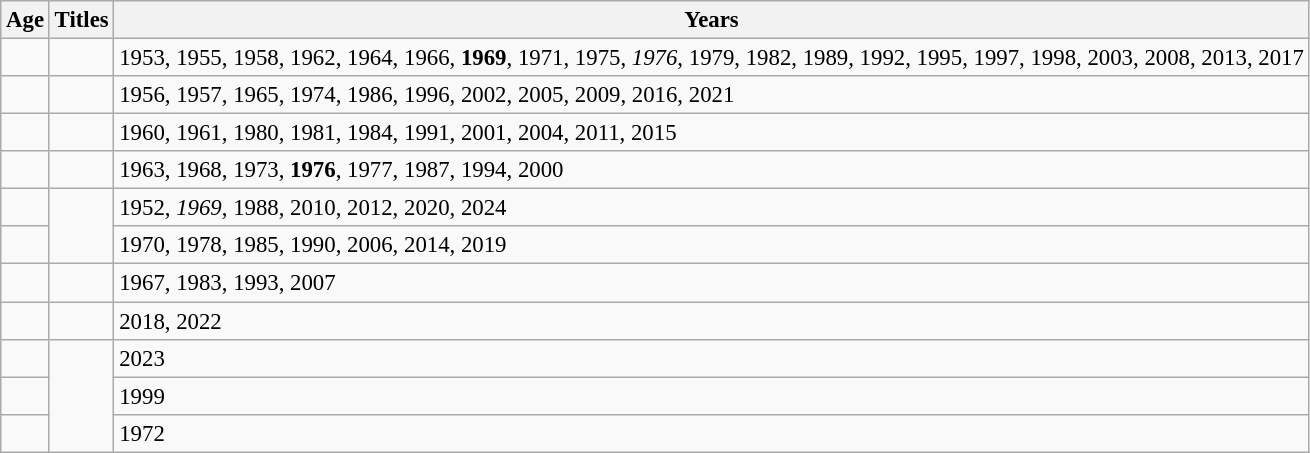<table class="wikitable sortable" style="font-size: 95%;">
<tr>
<th>Age</th>
<th>Titles</th>
<th>Years</th>
</tr>
<tr>
<td></td>
<td style="text-align:center;"></td>
<td>1953, 1955, 1958, 1962, 1964, 1966, <strong>1969</strong>, 1971, 1975, <em>1976</em>, 1979, 1982, 1989, 1992, 1995, 1997, 1998, 2003, 2008, 2013, 2017</td>
</tr>
<tr>
<td></td>
<td style="text-align:center;"></td>
<td>1956, 1957, 1965, 1974, 1986, 1996, 2002, 2005, 2009, 2016, 2021</td>
</tr>
<tr>
<td></td>
<td></td>
<td>1960, 1961, 1980, 1981, 1984, 1991, 2001, 2004, 2011, 2015</td>
</tr>
<tr>
<td></td>
<td></td>
<td>1963, 1968, 1973, <strong>1976</strong>, 1977, 1987, 1994, 2000</td>
</tr>
<tr>
<td></td>
<td rowspan="2"></td>
<td>1952, <em>1969</em>, 1988, 2010, 2012, 2020, 2024</td>
</tr>
<tr>
<td></td>
<td>1970, 1978, 1985, 1990, 2006, 2014, 2019</td>
</tr>
<tr>
<td></td>
<td></td>
<td>1967, 1983, 1993, 2007</td>
</tr>
<tr>
<td></td>
<td></td>
<td>2018, 2022</td>
</tr>
<tr>
<td></td>
<td rowspan="3"></td>
<td>2023</td>
</tr>
<tr>
<td></td>
<td>1999</td>
</tr>
<tr>
<td></td>
<td>1972</td>
</tr>
</table>
